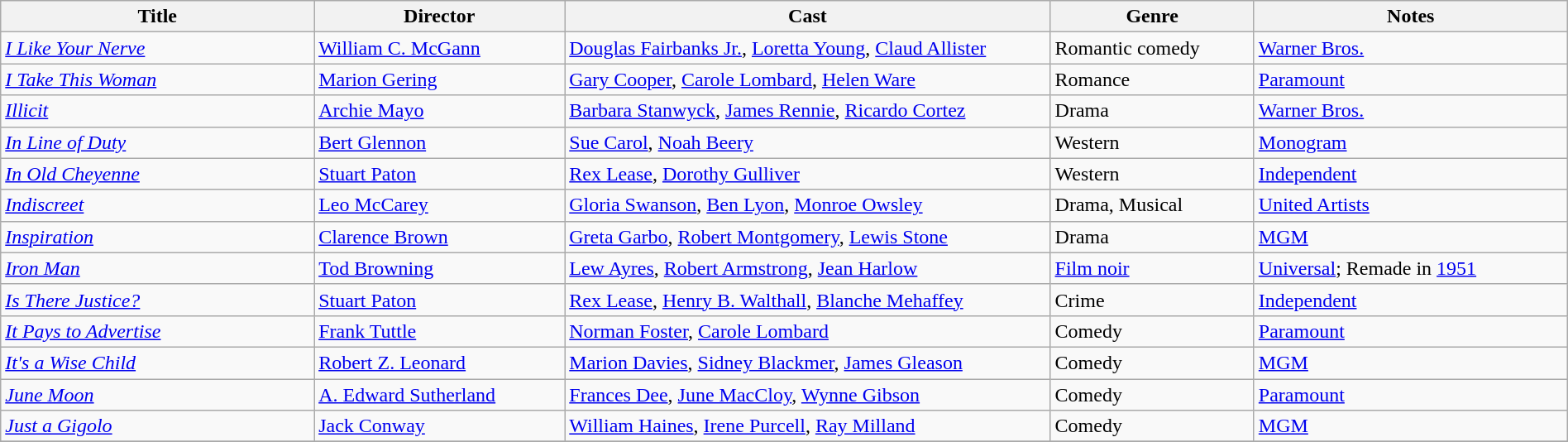<table class="wikitable" style="width:100%;">
<tr>
<th style="width:20%;">Title</th>
<th style="width:16%;">Director</th>
<th style="width:31%;">Cast</th>
<th style="width:13%;">Genre</th>
<th style="width:20%;">Notes</th>
</tr>
<tr>
<td><em><a href='#'>I Like Your Nerve</a></em></td>
<td><a href='#'>William C. McGann</a></td>
<td><a href='#'>Douglas Fairbanks Jr.</a>, <a href='#'>Loretta Young</a>, <a href='#'>Claud Allister</a></td>
<td>Romantic comedy</td>
<td><a href='#'>Warner Bros.</a></td>
</tr>
<tr>
<td><em><a href='#'>I Take This Woman</a></em></td>
<td><a href='#'>Marion Gering</a></td>
<td><a href='#'>Gary Cooper</a>, <a href='#'>Carole Lombard</a>, <a href='#'>Helen Ware</a></td>
<td>Romance</td>
<td><a href='#'>Paramount</a></td>
</tr>
<tr>
<td><em><a href='#'>Illicit</a></em></td>
<td><a href='#'>Archie Mayo</a></td>
<td><a href='#'>Barbara Stanwyck</a>, <a href='#'>James Rennie</a>, <a href='#'>Ricardo Cortez</a></td>
<td>Drama</td>
<td><a href='#'>Warner Bros.</a></td>
</tr>
<tr>
<td><em><a href='#'>In Line of Duty</a></em></td>
<td><a href='#'>Bert Glennon</a></td>
<td><a href='#'>Sue Carol</a>, <a href='#'>Noah Beery</a></td>
<td>Western</td>
<td><a href='#'>Monogram</a></td>
</tr>
<tr>
<td><em><a href='#'>In Old Cheyenne</a></em></td>
<td><a href='#'>Stuart Paton</a></td>
<td><a href='#'>Rex Lease</a>, <a href='#'>Dorothy Gulliver</a></td>
<td>Western</td>
<td><a href='#'>Independent</a></td>
</tr>
<tr>
<td><em><a href='#'>Indiscreet</a></em></td>
<td><a href='#'>Leo McCarey</a></td>
<td><a href='#'>Gloria Swanson</a>, <a href='#'>Ben Lyon</a>, <a href='#'>Monroe Owsley</a></td>
<td>Drama, Musical</td>
<td><a href='#'>United Artists</a></td>
</tr>
<tr>
<td><em><a href='#'>Inspiration</a></em></td>
<td><a href='#'>Clarence Brown</a></td>
<td><a href='#'>Greta Garbo</a>, <a href='#'>Robert Montgomery</a>, <a href='#'>Lewis Stone</a></td>
<td>Drama</td>
<td><a href='#'>MGM</a></td>
</tr>
<tr>
<td><em><a href='#'>Iron Man</a></em></td>
<td><a href='#'>Tod Browning</a></td>
<td><a href='#'>Lew Ayres</a>, <a href='#'>Robert Armstrong</a>, <a href='#'>Jean Harlow</a></td>
<td><a href='#'>Film noir</a></td>
<td><a href='#'>Universal</a>; Remade in <a href='#'>1951</a></td>
</tr>
<tr>
<td><em><a href='#'>Is There Justice?</a></em></td>
<td><a href='#'>Stuart Paton</a></td>
<td><a href='#'>Rex Lease</a>, <a href='#'>Henry B. Walthall</a>, <a href='#'>Blanche Mehaffey</a></td>
<td>Crime</td>
<td><a href='#'>Independent</a></td>
</tr>
<tr>
<td><em><a href='#'>It Pays to Advertise</a></em></td>
<td><a href='#'>Frank Tuttle</a></td>
<td><a href='#'>Norman Foster</a>, <a href='#'>Carole Lombard</a></td>
<td>Comedy</td>
<td><a href='#'>Paramount</a></td>
</tr>
<tr>
<td><em><a href='#'>It's a Wise Child</a></em></td>
<td><a href='#'>Robert Z. Leonard</a></td>
<td><a href='#'>Marion Davies</a>, <a href='#'>Sidney Blackmer</a>, <a href='#'>James Gleason</a></td>
<td>Comedy</td>
<td><a href='#'>MGM</a></td>
</tr>
<tr>
<td><em><a href='#'>June Moon</a></em></td>
<td><a href='#'>A. Edward Sutherland</a></td>
<td><a href='#'>Frances Dee</a>, <a href='#'>June MacCloy</a>, <a href='#'>Wynne Gibson</a></td>
<td>Comedy</td>
<td><a href='#'>Paramount</a></td>
</tr>
<tr>
<td><em><a href='#'>Just a Gigolo</a></em></td>
<td><a href='#'>Jack Conway</a></td>
<td><a href='#'>William Haines</a>, <a href='#'>Irene Purcell</a>, <a href='#'>Ray Milland</a></td>
<td>Comedy</td>
<td><a href='#'>MGM</a></td>
</tr>
<tr>
</tr>
</table>
